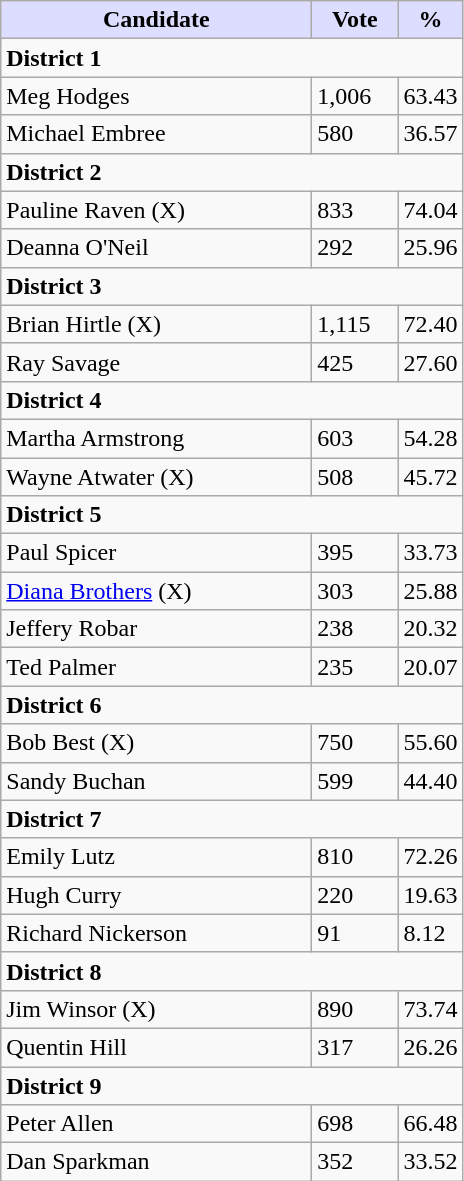<table class="wikitable">
<tr>
<th style="background:#ddf; width:200px;">Candidate</th>
<th style="background:#ddf; width:50px;">Vote</th>
<th style="background:#ddf; width:30px;">%</th>
</tr>
<tr>
<td colspan="4"><strong>District 1</strong></td>
</tr>
<tr>
<td>Meg Hodges</td>
<td>1,006</td>
<td>63.43</td>
</tr>
<tr>
<td>Michael Embree</td>
<td>580</td>
<td>36.57</td>
</tr>
<tr>
<td colspan="4"><strong>District 2</strong></td>
</tr>
<tr>
<td>Pauline Raven (X)</td>
<td>833</td>
<td>74.04</td>
</tr>
<tr>
<td>Deanna O'Neil</td>
<td>292</td>
<td>25.96</td>
</tr>
<tr>
<td colspan="4"><strong>District 3</strong></td>
</tr>
<tr>
<td>Brian Hirtle (X)</td>
<td>1,115</td>
<td>72.40</td>
</tr>
<tr>
<td>Ray Savage</td>
<td>425</td>
<td>27.60</td>
</tr>
<tr>
<td colspan="4"><strong>District 4</strong></td>
</tr>
<tr>
<td>Martha Armstrong</td>
<td>603</td>
<td>54.28</td>
</tr>
<tr>
<td>Wayne Atwater (X)</td>
<td>508</td>
<td>45.72</td>
</tr>
<tr>
<td colspan="4"><strong>District 5</strong></td>
</tr>
<tr>
<td>Paul Spicer</td>
<td>395</td>
<td>33.73</td>
</tr>
<tr>
<td><a href='#'>Diana Brothers</a> (X)</td>
<td>303</td>
<td>25.88</td>
</tr>
<tr>
<td>Jeffery Robar</td>
<td>238</td>
<td>20.32</td>
</tr>
<tr>
<td>Ted Palmer</td>
<td>235</td>
<td>20.07</td>
</tr>
<tr>
<td colspan="4"><strong>District 6</strong></td>
</tr>
<tr>
<td>Bob Best (X)</td>
<td>750</td>
<td>55.60</td>
</tr>
<tr>
<td>Sandy Buchan</td>
<td>599</td>
<td>44.40</td>
</tr>
<tr>
<td colspan="4"><strong>District 7</strong></td>
</tr>
<tr>
<td>Emily Lutz</td>
<td>810</td>
<td>72.26</td>
</tr>
<tr>
<td>Hugh Curry</td>
<td>220</td>
<td>19.63</td>
</tr>
<tr>
<td>Richard Nickerson</td>
<td>91</td>
<td>8.12</td>
</tr>
<tr>
<td colspan="4"><strong>District 8</strong></td>
</tr>
<tr>
<td>Jim Winsor (X)</td>
<td>890</td>
<td>73.74</td>
</tr>
<tr>
<td>Quentin Hill</td>
<td>317</td>
<td>26.26</td>
</tr>
<tr>
<td colspan="4"><strong>District 9</strong></td>
</tr>
<tr>
<td>Peter Allen</td>
<td>698</td>
<td>66.48</td>
</tr>
<tr>
<td>Dan Sparkman</td>
<td>352</td>
<td>33.52</td>
</tr>
</table>
